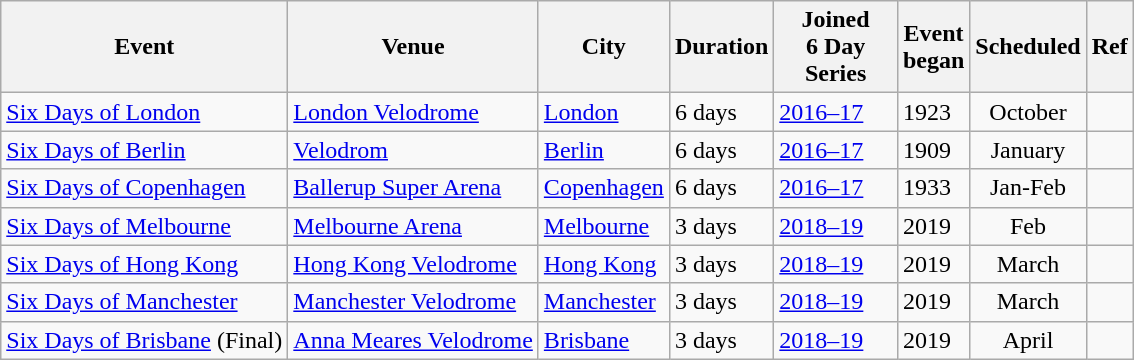<table class = "wikitable sortable">
<tr>
<th>Event</th>
<th>Venue</th>
<th width=80>City</th>
<th>Duration</th>
<th width=75>Joined <br> 6 Day Series</th>
<th>Event <br> began</th>
<th>Scheduled</th>
<th>Ref</th>
</tr>
<tr>
<td> <a href='#'>Six Days of London</a></td>
<td><a href='#'>London Velodrome</a></td>
<td><a href='#'>London</a></td>
<td>6 days</td>
<td><a href='#'>2016–17</a></td>
<td>1923</td>
<td align=center>October</td>
<td></td>
</tr>
<tr>
<td> <a href='#'>Six Days of Berlin</a></td>
<td><a href='#'>Velodrom</a></td>
<td><a href='#'>Berlin</a></td>
<td>6 days</td>
<td><a href='#'>2016–17</a></td>
<td>1909</td>
<td align=center>January</td>
<td align=center></td>
</tr>
<tr>
<td> <a href='#'>Six Days of Copenhagen</a></td>
<td><a href='#'>Ballerup Super Arena</a></td>
<td><a href='#'>Copenhagen</a></td>
<td>6 days</td>
<td><a href='#'>2016–17</a></td>
<td>1933</td>
<td align=center>Jan-Feb</td>
<td></td>
</tr>
<tr>
<td> <a href='#'>Six Days of Melbourne</a></td>
<td><a href='#'>Melbourne Arena</a></td>
<td><a href='#'>Melbourne</a></td>
<td>3 days</td>
<td><a href='#'>2018–19</a></td>
<td>2019</td>
<td align=center>Feb</td>
<td align=center></td>
</tr>
<tr>
<td> <a href='#'>Six Days of Hong Kong</a></td>
<td><a href='#'>Hong Kong Velodrome</a></td>
<td><a href='#'>Hong Kong</a></td>
<td>3 days</td>
<td><a href='#'>2018–19</a></td>
<td>2019</td>
<td align=center>March</td>
<td align=center></td>
</tr>
<tr>
<td> <a href='#'>Six Days of Manchester</a></td>
<td><a href='#'>Manchester Velodrome</a></td>
<td><a href='#'>Manchester</a></td>
<td>3 days</td>
<td><a href='#'>2018–19</a></td>
<td>2019</td>
<td align=center>March</td>
<td align=center></td>
</tr>
<tr>
<td> <a href='#'>Six Days of Brisbane</a> (Final)</td>
<td><a href='#'>Anna Meares Velodrome</a></td>
<td><a href='#'>Brisbane</a></td>
<td>3 days</td>
<td><a href='#'>2018–19</a></td>
<td>2019</td>
<td align=center>April</td>
<td align=center></td>
</tr>
</table>
